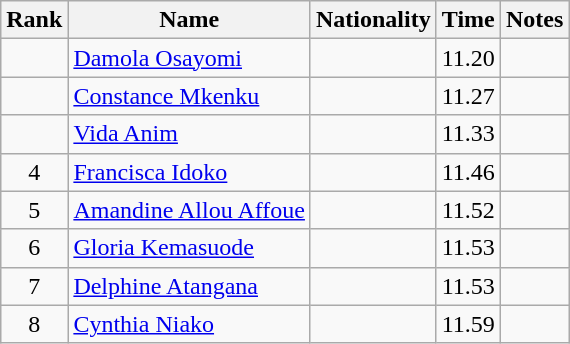<table class="wikitable sortable" style="text-align:center">
<tr>
<th>Rank</th>
<th>Name</th>
<th>Nationality</th>
<th>Time</th>
<th>Notes</th>
</tr>
<tr>
<td></td>
<td align=left><a href='#'>Damola Osayomi</a></td>
<td align=left></td>
<td>11.20</td>
<td></td>
</tr>
<tr>
<td></td>
<td align=left><a href='#'>Constance Mkenku</a></td>
<td align=left></td>
<td>11.27</td>
<td></td>
</tr>
<tr>
<td></td>
<td align=left><a href='#'>Vida Anim</a></td>
<td align=left></td>
<td>11.33</td>
<td></td>
</tr>
<tr>
<td>4</td>
<td align=left><a href='#'>Francisca Idoko</a></td>
<td align=left></td>
<td>11.46</td>
<td></td>
</tr>
<tr>
<td>5</td>
<td align=left><a href='#'>Amandine Allou Affoue</a></td>
<td align=left></td>
<td>11.52</td>
<td></td>
</tr>
<tr>
<td>6</td>
<td align=left><a href='#'>Gloria Kemasuode</a></td>
<td align=left></td>
<td>11.53</td>
<td></td>
</tr>
<tr>
<td>7</td>
<td align=left><a href='#'>Delphine Atangana</a></td>
<td align=left></td>
<td>11.53</td>
<td></td>
</tr>
<tr>
<td>8</td>
<td align=left><a href='#'>Cynthia Niako</a></td>
<td align=left></td>
<td>11.59</td>
<td></td>
</tr>
</table>
